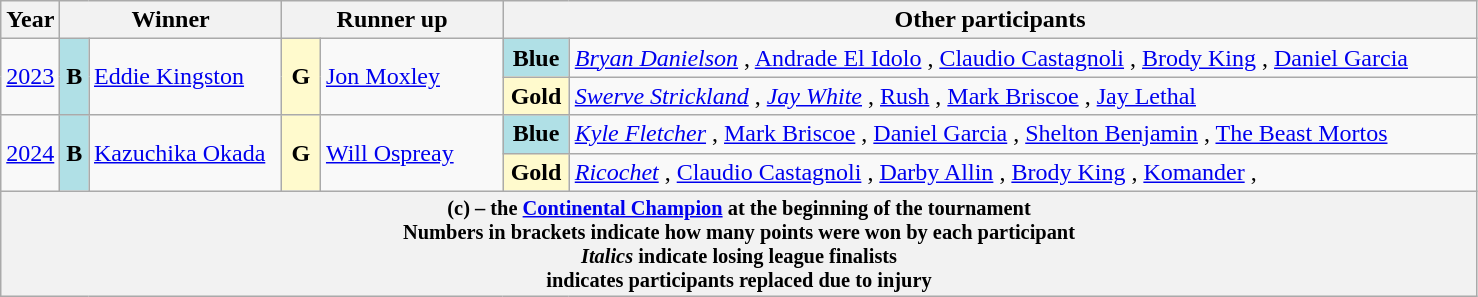<table class="wikitable sortable">
<tr>
<th scope="col">Year</th>
<th colspan="2" scope="col" width="15%">Winner</th>
<th colspan="2" scope="col" width="15%">Runner up</th>
<th colspan="2" width="66%">Other participants</th>
</tr>
<tr>
<td rowspan="2"><a href='#'>2023</a></td>
<td rowspan="2" style="background: powderblue; text-align: center; font-weight: bold; width: 10px">B</td>
<td rowspan="2"><a href='#'>Eddie Kingston</a> </td>
<td rowspan="2" style="background: lemonchiffon; text-align: center; font-weight: bold; width: 10px">G</td>
<td rowspan="2"><a href='#'>Jon Moxley</a> </td>
<td style="background: powderblue; text-align: center; font-weight: bold">Blue</td>
<td><em><a href='#'>Bryan Danielson</a></em> , <a href='#'>Andrade El Idolo</a> , <a href='#'>Claudio Castagnoli</a> , <a href='#'>Brody King</a> , <a href='#'>Daniel Garcia</a> </td>
</tr>
<tr>
<td style="background: lemonchiffon; text-align: center; font-weight: bold">Gold</td>
<td><em><a href='#'>Swerve Strickland</a></em> , <em><a href='#'>Jay White</a></em> , <a href='#'>Rush</a> , <a href='#'>Mark Briscoe</a> , <a href='#'>Jay Lethal</a> </td>
</tr>
<tr>
<td rowspan="2"><a href='#'>2024</a></td>
<td rowspan="2" style="background: powderblue; text-align: center; font-weight: bold; width: 10px">B</td>
<td rowspan="2"><a href='#'>Kazuchika Okada</a> </td>
<td rowspan="2" style="background: lemonchiffon; text-align: center; font-weight: bold; width: 10px">G</td>
<td rowspan="2"><a href='#'>Will Ospreay</a> </td>
<td style="background: powderblue; text-align: center; font-weight: bold">Blue</td>
<td><em><a href='#'>Kyle Fletcher</a></em> , <a href='#'>Mark Briscoe</a> , <a href='#'>Daniel Garcia</a> , <a href='#'>Shelton Benjamin</a> , <a href='#'>The Beast Mortos</a> </td>
</tr>
<tr>
<td style="background: lemonchiffon; text-align: center; font-weight: bold">Gold</td>
<td><a href='#'><em>Ricochet</em></a> , <a href='#'>Claudio Castagnoli</a> , <a href='#'>Darby Allin</a> , <a href='#'>Brody King</a> , <a href='#'>Komander</a> , </td>
</tr>
<tr>
<th colspan="7" style="font-size: 85%">(c) – the <a href='#'>Continental Champion</a> at the beginning of the tournament<br>Numbers in brackets indicate how many points were won by each participant<br><em>Italics</em> indicate losing league finalists<br> indicates participants replaced due to injury</th>
</tr>
</table>
